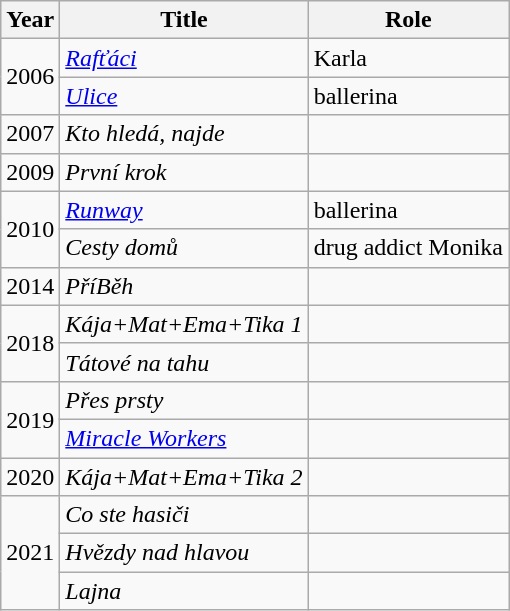<table class="wikitable">
<tr>
<th>Year</th>
<th>Title</th>
<th>Role</th>
</tr>
<tr>
<td rowspan="2">2006</td>
<td><em><a href='#'>Rafťáci</a></em></td>
<td>Karla</td>
</tr>
<tr>
<td><em><a href='#'>Ulice</a></em></td>
<td>ballerina</td>
</tr>
<tr>
<td>2007</td>
<td><em>Kto hledá, najde</em></td>
<td></td>
</tr>
<tr>
<td>2009</td>
<td><em>První krok</em></td>
<td></td>
</tr>
<tr>
<td rowspan="2">2010</td>
<td><em><a href='#'>Runway</a></em></td>
<td>ballerina</td>
</tr>
<tr>
<td><em>Cesty domů</em></td>
<td>drug addict Monika</td>
</tr>
<tr>
<td>2014</td>
<td><em>PříBěh</em></td>
<td></td>
</tr>
<tr>
<td rowspan="2">2018</td>
<td><em>Kája+Mat+Ema+Tika 1</em></td>
<td></td>
</tr>
<tr>
<td><em>Tátové na tahu</em></td>
<td></td>
</tr>
<tr>
<td rowspan="2">2019</td>
<td><em>Přes prsty</em></td>
<td></td>
</tr>
<tr>
<td><em><a href='#'>Miracle Workers</a></em></td>
<td></td>
</tr>
<tr>
<td>2020</td>
<td><em>Kája+Mat+Ema+Tika 2</em></td>
<td></td>
</tr>
<tr>
<td rowspan="3">2021</td>
<td><em>Co ste hasiči</em></td>
<td></td>
</tr>
<tr>
<td><em>Hvězdy nad hlavou</em></td>
<td></td>
</tr>
<tr>
<td><em>Lajna</em></td>
<td></td>
</tr>
</table>
